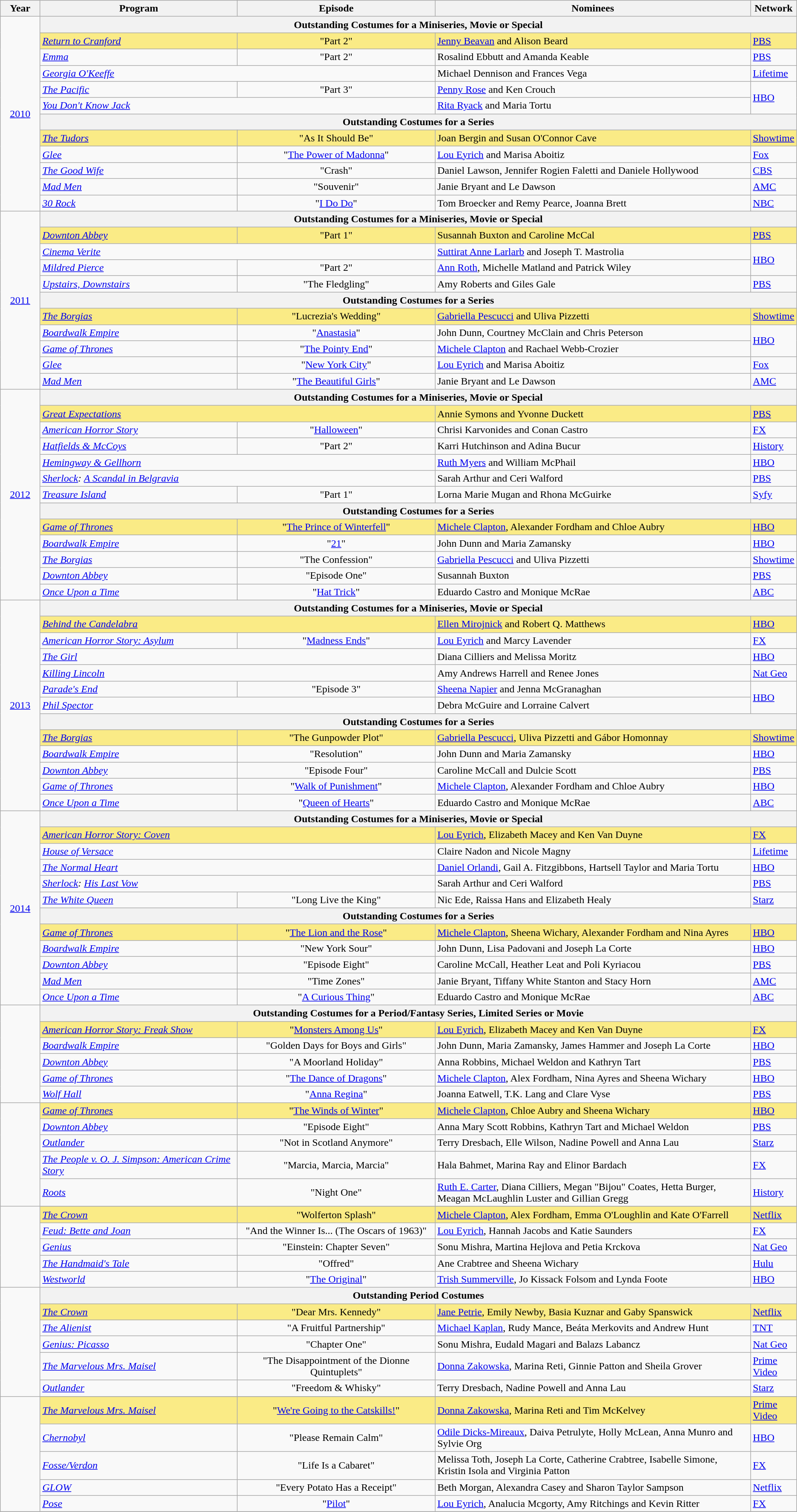<table class="wikitable">
<tr>
<th width="5%">Year</th>
<th width="25%">Program</th>
<th width="25%">Episode</th>
<th width="40%">Nominees</th>
<th width="5%">Network</th>
</tr>
<tr>
<td rowspan=12 style="text-align:center"><a href='#'>2010</a></td>
<th colspan="4">Outstanding Costumes for a Miniseries, Movie or Special</th>
</tr>
<tr style="background:#FAEB86;">
<td><em><a href='#'>Return to Cranford</a></em></td>
<td align=center>"Part 2"</td>
<td><a href='#'>Jenny Beavan</a> and Alison Beard</td>
<td><a href='#'>PBS</a></td>
</tr>
<tr>
<td><em><a href='#'>Emma</a></em></td>
<td align=center>"Part 2"</td>
<td>Rosalind Ebbutt and Amanda Keable</td>
<td><a href='#'>PBS</a></td>
</tr>
<tr>
<td colspan=2><em><a href='#'>Georgia O'Keeffe</a></em></td>
<td>Michael Dennison and Frances Vega</td>
<td><a href='#'>Lifetime</a></td>
</tr>
<tr>
<td><em><a href='#'>The Pacific</a></em></td>
<td align=center>"Part 3"</td>
<td><a href='#'>Penny Rose</a> and Ken Crouch</td>
<td rowspan=2><a href='#'>HBO</a></td>
</tr>
<tr>
<td colspan=2><em><a href='#'>You Don't Know Jack</a></em></td>
<td><a href='#'>Rita Ryack</a> and Maria Tortu</td>
</tr>
<tr>
<th colspan="4">Outstanding Costumes for a Series</th>
</tr>
<tr style="background:#FAEB86;">
<td><em><a href='#'>The Tudors</a></em></td>
<td align=center>"As It Should Be"</td>
<td>Joan Bergin and Susan O'Connor Cave</td>
<td><a href='#'>Showtime</a></td>
</tr>
<tr>
<td><em><a href='#'>Glee</a></em></td>
<td align=center>"<a href='#'>The Power of Madonna</a>"</td>
<td><a href='#'>Lou Eyrich</a> and Marisa Aboitiz</td>
<td><a href='#'>Fox</a></td>
</tr>
<tr>
<td><em><a href='#'>The Good Wife</a></em></td>
<td align=center>"Crash"</td>
<td>Daniel Lawson, Jennifer Rogien Faletti and Daniele Hollywood</td>
<td><a href='#'>CBS</a></td>
</tr>
<tr>
<td><em><a href='#'>Mad Men</a></em></td>
<td align=center>"Souvenir"</td>
<td>Janie Bryant and Le Dawson</td>
<td><a href='#'>AMC</a></td>
</tr>
<tr>
<td><em><a href='#'>30 Rock</a></em></td>
<td align=center>"<a href='#'>I Do Do</a>"</td>
<td>Tom Broecker and Remy Pearce, Joanna Brett</td>
<td><a href='#'>NBC</a></td>
</tr>
<tr>
<td rowspan=11 style="text-align:center"><a href='#'>2011</a></td>
<th colspan="4">Outstanding Costumes for a Miniseries, Movie or Special</th>
</tr>
<tr style="background:#FAEB86;">
<td><em><a href='#'>Downton Abbey</a></em></td>
<td align=center>"Part 1"</td>
<td>Susannah Buxton and Caroline McCal</td>
<td><a href='#'>PBS</a></td>
</tr>
<tr>
<td colspan=2><em><a href='#'>Cinema Verite</a></em></td>
<td><a href='#'>Suttirat Anne Larlarb</a> and Joseph T. Mastrolia</td>
<td rowspan=2><a href='#'>HBO</a></td>
</tr>
<tr>
<td><em><a href='#'>Mildred Pierce</a></em></td>
<td align=center>"Part 2"</td>
<td><a href='#'>Ann Roth</a>, Michelle Matland and Patrick Wiley</td>
</tr>
<tr>
<td><em><a href='#'>Upstairs, Downstairs</a></em></td>
<td align=center>"The Fledgling"</td>
<td>Amy Roberts and Giles Gale</td>
<td><a href='#'>PBS</a></td>
</tr>
<tr>
<th colspan="4">Outstanding Costumes for a Series</th>
</tr>
<tr style="background:#FAEB86;">
<td><em><a href='#'>The Borgias</a></em></td>
<td align=center>"Lucrezia's Wedding"</td>
<td><a href='#'>Gabriella Pescucci</a> and Uliva Pizzetti</td>
<td><a href='#'>Showtime</a></td>
</tr>
<tr>
<td><em><a href='#'>Boardwalk Empire</a></em></td>
<td align=center>"<a href='#'>Anastasia</a>"</td>
<td>John Dunn, Courtney McClain and Chris Peterson</td>
<td rowspan=2><a href='#'>HBO</a></td>
</tr>
<tr>
<td><em><a href='#'>Game of Thrones</a></em></td>
<td align=center>"<a href='#'>The Pointy End</a>"</td>
<td><a href='#'>Michele Clapton</a> and Rachael Webb-Crozier</td>
</tr>
<tr>
<td><em><a href='#'>Glee</a></em></td>
<td align=center>"<a href='#'>New York City</a>"</td>
<td><a href='#'>Lou Eyrich</a> and Marisa Aboitiz</td>
<td><a href='#'>Fox</a></td>
</tr>
<tr>
<td><em><a href='#'>Mad Men</a></em></td>
<td align=center>"<a href='#'>The Beautiful Girls</a>"</td>
<td>Janie Bryant and Le Dawson</td>
<td><a href='#'>AMC</a></td>
</tr>
<tr>
<td rowspan=13 style="text-align:center"><a href='#'>2012</a></td>
<th colspan="4">Outstanding Costumes for a Miniseries, Movie or Special</th>
</tr>
<tr style="background:#FAEB86;">
<td colspan=2><em><a href='#'>Great Expectations</a></em></td>
<td>Annie Symons and Yvonne Duckett</td>
<td><a href='#'>PBS</a></td>
</tr>
<tr>
<td><em><a href='#'>American Horror Story</a></em></td>
<td align=center>"<a href='#'>Halloween</a>"</td>
<td>Chrisi Karvonides and Conan Castro</td>
<td><a href='#'>FX</a></td>
</tr>
<tr>
<td><em><a href='#'>Hatfields & McCoys</a></em></td>
<td align=center>"Part 2"</td>
<td>Karri Hutchinson and Adina Bucur</td>
<td><a href='#'>History</a></td>
</tr>
<tr>
<td colspan=2><em><a href='#'>Hemingway & Gellhorn</a></em></td>
<td><a href='#'>Ruth Myers</a> and William McPhail</td>
<td><a href='#'>HBO</a></td>
</tr>
<tr>
<td colspan=2><em><a href='#'>Sherlock</a>: <a href='#'>A Scandal in Belgravia</a></em></td>
<td>Sarah Arthur and Ceri Walford</td>
<td><a href='#'>PBS</a></td>
</tr>
<tr>
<td><em><a href='#'>Treasure Island</a></em></td>
<td align=center>"Part 1"</td>
<td>Lorna Marie Mugan and Rhona McGuirke</td>
<td><a href='#'>Syfy</a></td>
</tr>
<tr>
<th colspan="4">Outstanding Costumes for a Series</th>
</tr>
<tr style="background:#FAEB86;">
<td><em><a href='#'>Game of Thrones</a></em></td>
<td align=center>"<a href='#'>The Prince of Winterfell</a>"</td>
<td><a href='#'>Michele Clapton</a>, Alexander Fordham and Chloe Aubry</td>
<td><a href='#'>HBO</a></td>
</tr>
<tr>
<td><em><a href='#'>Boardwalk Empire</a></em></td>
<td align=center>"<a href='#'>21</a>"</td>
<td>John Dunn and Maria Zamansky</td>
<td><a href='#'>HBO</a></td>
</tr>
<tr>
<td><em><a href='#'>The Borgias</a></em></td>
<td align=center>"The Confession"</td>
<td><a href='#'>Gabriella Pescucci</a> and Uliva Pizzetti</td>
<td><a href='#'>Showtime</a></td>
</tr>
<tr>
<td><em><a href='#'>Downton Abbey</a></em></td>
<td align=center>"Episode One"</td>
<td>Susannah Buxton</td>
<td><a href='#'>PBS</a></td>
</tr>
<tr>
<td><em><a href='#'>Once Upon a Time</a></em></td>
<td align=center>"<a href='#'>Hat Trick</a>"</td>
<td>Eduardo Castro and Monique McRae</td>
<td><a href='#'>ABC</a></td>
</tr>
<tr>
<td rowspan=13 style="text-align:center"><a href='#'>2013</a></td>
<th colspan="4">Outstanding Costumes for a Miniseries, Movie or Special</th>
</tr>
<tr style="background:#FAEB86;">
<td colspan=2><em><a href='#'>Behind the Candelabra</a></em></td>
<td><a href='#'>Ellen Mirojnick</a> and Robert Q. Matthews</td>
<td><a href='#'>HBO</a></td>
</tr>
<tr>
<td><em><a href='#'>American Horror Story: Asylum</a></em></td>
<td align=center>"<a href='#'>Madness Ends</a>"</td>
<td><a href='#'>Lou Eyrich</a> and Marcy Lavender</td>
<td><a href='#'>FX</a></td>
</tr>
<tr>
<td colspan=2><em><a href='#'>The Girl</a></em></td>
<td>Diana Cilliers and Melissa Moritz</td>
<td><a href='#'>HBO</a></td>
</tr>
<tr>
<td colspan=2><em><a href='#'>Killing Lincoln</a></em></td>
<td>Amy Andrews Harrell and Renee Jones</td>
<td><a href='#'>Nat Geo</a></td>
</tr>
<tr>
<td><em><a href='#'>Parade's End</a></em></td>
<td align=center>"Episode 3"</td>
<td><a href='#'>Sheena Napier</a> and Jenna McGranaghan</td>
<td rowspan=2><a href='#'>HBO</a></td>
</tr>
<tr>
<td colspan=2><em><a href='#'>Phil Spector</a></em></td>
<td>Debra McGuire and Lorraine Calvert</td>
</tr>
<tr>
<th colspan="4">Outstanding Costumes for a Series</th>
</tr>
<tr style="background:#FAEB86;">
<td><em><a href='#'>The Borgias</a></em></td>
<td align=center>"The Gunpowder Plot"</td>
<td><a href='#'>Gabriella Pescucci</a>, Uliva Pizzetti and Gábor Homonnay</td>
<td><a href='#'>Showtime</a></td>
</tr>
<tr>
<td><em><a href='#'>Boardwalk Empire</a></em></td>
<td align=center>"Resolution"</td>
<td>John Dunn and Maria Zamansky</td>
<td><a href='#'>HBO</a></td>
</tr>
<tr>
<td><em><a href='#'>Downton Abbey</a></em></td>
<td align=center>"Episode Four"</td>
<td>Caroline McCall and Dulcie Scott</td>
<td><a href='#'>PBS</a></td>
</tr>
<tr>
<td><em><a href='#'>Game of Thrones</a></em></td>
<td align=center>"<a href='#'>Walk of Punishment</a>"</td>
<td><a href='#'>Michele Clapton</a>, Alexander Fordham and Chloe Aubry</td>
<td><a href='#'>HBO</a></td>
</tr>
<tr>
<td><em><a href='#'>Once Upon a Time</a></em></td>
<td align=center>"<a href='#'>Queen of Hearts</a>"</td>
<td>Eduardo Castro and Monique McRae</td>
<td><a href='#'>ABC</a></td>
</tr>
<tr>
<td rowspan=12 style="text-align:center"><a href='#'>2014</a></td>
<th colspan="4">Outstanding Costumes for a Miniseries, Movie or Special</th>
</tr>
<tr style="background:#FAEB86;">
<td colspan=2><em><a href='#'>American Horror Story: Coven</a></em></td>
<td><a href='#'>Lou Eyrich</a>, Elizabeth Macey and Ken Van Duyne</td>
<td><a href='#'>FX</a></td>
</tr>
<tr>
<td colspan=2><em><a href='#'>House of Versace</a></em></td>
<td>Claire Nadon and Nicole Magny</td>
<td><a href='#'>Lifetime</a></td>
</tr>
<tr>
<td colspan=2><em><a href='#'>The Normal Heart</a></em></td>
<td><a href='#'>Daniel Orlandi</a>, Gail A. Fitzgibbons, Hartsell Taylor and Maria Tortu</td>
<td><a href='#'>HBO</a></td>
</tr>
<tr>
<td colspan=2><em><a href='#'>Sherlock</a>: <a href='#'>His Last Vow</a></em></td>
<td>Sarah Arthur and Ceri Walford</td>
<td><a href='#'>PBS</a></td>
</tr>
<tr>
<td><em><a href='#'>The White Queen</a></em></td>
<td align=center>"Long Live the King"</td>
<td>Nic Ede, Raissa Hans and Elizabeth Healy</td>
<td><a href='#'>Starz</a></td>
</tr>
<tr>
<th colspan="4">Outstanding Costumes for a Series</th>
</tr>
<tr style="background:#FAEB86;">
<td><em><a href='#'>Game of Thrones</a></em></td>
<td align=center>"<a href='#'>The Lion and the Rose</a>"</td>
<td><a href='#'>Michele Clapton</a>, Sheena Wichary, Alexander Fordham and Nina Ayres</td>
<td><a href='#'>HBO</a></td>
</tr>
<tr>
<td><em><a href='#'>Boardwalk Empire</a></em></td>
<td align=center>"New York Sour"</td>
<td>John Dunn, Lisa Padovani and Joseph La Corte</td>
<td><a href='#'>HBO</a></td>
</tr>
<tr>
<td><em><a href='#'>Downton Abbey</a></em></td>
<td align=center>"Episode Eight"</td>
<td>Caroline McCall, Heather Leat and Poli Kyriacou</td>
<td><a href='#'>PBS</a></td>
</tr>
<tr>
<td><em><a href='#'>Mad Men</a></em></td>
<td align=center>"Time Zones"</td>
<td>Janie Bryant, Tiffany White Stanton and Stacy Horn</td>
<td><a href='#'>AMC</a></td>
</tr>
<tr>
<td><em><a href='#'>Once Upon a Time</a></em></td>
<td align=center>"<a href='#'>A Curious Thing</a>"</td>
<td>Eduardo Castro and Monique McRae</td>
<td><a href='#'>ABC</a></td>
</tr>
<tr>
<td rowspan="6" style="text"=align:center;></td>
<th colspan="4">Outstanding Costumes for a Period/Fantasy Series, Limited Series or Movie</th>
</tr>
<tr style="background:#FAEB86;">
<td><em><a href='#'>American Horror Story: Freak Show</a></em></td>
<td align=center>"<a href='#'>Monsters Among Us</a>"</td>
<td><a href='#'>Lou Eyrich</a>, Elizabeth Macey and Ken Van Duyne</td>
<td><a href='#'>FX</a></td>
</tr>
<tr>
<td><em><a href='#'>Boardwalk Empire</a></em></td>
<td align=center>"Golden Days for Boys and Girls"</td>
<td>John Dunn, Maria Zamansky, James Hammer and Joseph La Corte</td>
<td><a href='#'>HBO</a></td>
</tr>
<tr>
<td><em><a href='#'>Downton Abbey</a></em></td>
<td align=center>"A Moorland Holiday"</td>
<td>Anna Robbins, Michael Weldon and Kathryn Tart</td>
<td><a href='#'>PBS</a></td>
</tr>
<tr>
<td><em><a href='#'>Game of Thrones</a></em></td>
<td align=center>"<a href='#'>The Dance of Dragons</a>"</td>
<td><a href='#'>Michele Clapton</a>, Alex Fordham, Nina Ayres and Sheena Wichary</td>
<td><a href='#'>HBO</a></td>
</tr>
<tr>
<td><em><a href='#'>Wolf Hall</a></em></td>
<td align=center>"<a href='#'>Anna Regina</a>"</td>
<td>Joanna Eatwell, T.K. Lang and Clare Vyse</td>
<td><a href='#'>PBS</a></td>
</tr>
<tr>
<td rowspan="5" style="text"=align:center;></td>
<td style="background:#FAEB86;"><em><a href='#'>Game of Thrones</a></em></td>
<td style="background:#FAEB86;"  align=center>"<a href='#'>The Winds of Winter</a>"</td>
<td style="background:#FAEB86;"><a href='#'>Michele Clapton</a>, Chloe Aubry and Sheena Wichary</td>
<td style="background:#FAEB86;"><a href='#'>HBO</a></td>
</tr>
<tr>
<td><em><a href='#'>Downton Abbey</a></em></td>
<td align=center>"Episode Eight"</td>
<td>Anna Mary Scott Robbins, Kathryn Tart and Michael Weldon</td>
<td><a href='#'>PBS</a></td>
</tr>
<tr>
<td><em><a href='#'>Outlander</a></em></td>
<td align=center>"Not in Scotland Anymore"</td>
<td>Terry Dresbach, Elle Wilson, Nadine Powell and Anna Lau</td>
<td><a href='#'>Starz</a></td>
</tr>
<tr>
<td><em><a href='#'>The People v. O. J. Simpson: American Crime Story</a></em></td>
<td align=center>"Marcia, Marcia, Marcia"</td>
<td>Hala Bahmet, Marina Ray and Elinor Bardach</td>
<td><a href='#'>FX</a></td>
</tr>
<tr>
<td><em><a href='#'>Roots</a></em></td>
<td align=center>"Night One"</td>
<td><a href='#'>Ruth E. Carter</a>, Diana Cilliers, Megan "Bijou" Coates, Hetta Burger, Meagan McLaughlin Luster and Gillian Gregg</td>
<td><a href='#'>History</a></td>
</tr>
<tr>
<td rowspan="6" style="text"=align:center;></td>
</tr>
<tr>
<td style="background:#FAEB86;"><em><a href='#'>The Crown</a></em></td>
<td style="background:#FAEB86;"  align=center>"Wolferton Splash"</td>
<td style="background:#FAEB86;"><a href='#'>Michele Clapton</a>, Alex Fordham, Emma O'Loughlin and Kate O'Farrell</td>
<td style="background:#FAEB86;"><a href='#'>Netflix</a></td>
</tr>
<tr>
<td><em><a href='#'>Feud: Bette and Joan</a></em></td>
<td align=center>"And the Winner Is... (The Oscars of 1963)"</td>
<td><a href='#'>Lou Eyrich</a>, Hannah Jacobs and Katie Saunders</td>
<td><a href='#'>FX</a></td>
</tr>
<tr>
<td><em><a href='#'>Genius</a></em></td>
<td align=center>"Einstein: Chapter Seven"</td>
<td>Sonu Mishra, Martina Hejlova and Petia Krckova</td>
<td><a href='#'>Nat Geo</a></td>
</tr>
<tr>
<td><em><a href='#'>The Handmaid's Tale</a></em></td>
<td align=center>"Offred"</td>
<td>Ane Crabtree and Sheena Wichary</td>
<td><a href='#'>Hulu</a></td>
</tr>
<tr>
<td><em><a href='#'>Westworld</a></em></td>
<td align=center>"<a href='#'>The Original</a>"</td>
<td><a href='#'>Trish Summerville</a>, Jo Kissack Folsom and Lynda Foote</td>
<td><a href='#'>HBO</a></td>
</tr>
<tr>
<td rowspan="6" style="text"=align:center;></td>
<th colspan="4">Outstanding Period Costumes</th>
</tr>
<tr style="background:#FAEB86;">
<td><em><a href='#'>The Crown</a></em></td>
<td align=center>"Dear Mrs. Kennedy"</td>
<td><a href='#'>Jane Petrie</a>, Emily Newby, Basia Kuznar and Gaby Spanswick</td>
<td><a href='#'>Netflix</a></td>
</tr>
<tr>
<td><em><a href='#'>The Alienist</a></em></td>
<td align=center>"A Fruitful Partnership"</td>
<td><a href='#'>Michael Kaplan</a>, Rudy Mance, Beáta Merkovits and Andrew Hunt</td>
<td><a href='#'>TNT</a></td>
</tr>
<tr>
<td><em><a href='#'>Genius: Picasso</a></em></td>
<td align=center>"Chapter One"</td>
<td>Sonu Mishra, Eudald Magari and Balazs Labancz</td>
<td><a href='#'>Nat Geo</a></td>
</tr>
<tr>
<td><em><a href='#'>The Marvelous Mrs. Maisel</a></em></td>
<td align=center>"The Disappointment of the Dionne Quintuplets"</td>
<td><a href='#'>Donna Zakowska</a>, Marina Reti, Ginnie Patton and Sheila Grover</td>
<td><a href='#'>Prime Video</a></td>
</tr>
<tr>
<td><em><a href='#'>Outlander</a></em></td>
<td align=center>"Freedom & Whisky"</td>
<td>Terry Dresbach, Nadine Powell and Anna Lau</td>
<td><a href='#'>Starz</a></td>
</tr>
<tr>
<td rowspan="6" style="text"=align:center;></td>
</tr>
<tr style="background:#FAEB86;">
<td><em><a href='#'>The Marvelous Mrs. Maisel</a></em></td>
<td align=center>"<a href='#'>We're Going to the Catskills!</a>"</td>
<td><a href='#'>Donna Zakowska</a>, Marina Reti and Tim McKelvey</td>
<td><a href='#'>Prime Video</a></td>
</tr>
<tr>
<td><em><a href='#'>Chernobyl</a></em></td>
<td align=center>"Please Remain Calm"</td>
<td><a href='#'>Odile Dicks-Mireaux</a>, Daiva Petrulyte, Holly McLean, Anna Munro and Sylvie Org</td>
<td><a href='#'>HBO</a></td>
</tr>
<tr>
<td><em><a href='#'>Fosse/Verdon</a></em></td>
<td align=center>"Life Is a Cabaret"</td>
<td>Melissa Toth, Joseph La Corte, Catherine Crabtree, Isabelle Simone, Kristin Isola and Virginia Patton</td>
<td><a href='#'>FX</a></td>
</tr>
<tr>
<td><em><a href='#'>GLOW</a></em></td>
<td align=center>"Every Potato Has a Receipt"</td>
<td>Beth Morgan, Alexandra Casey and Sharon Taylor Sampson</td>
<td><a href='#'>Netflix</a></td>
</tr>
<tr>
<td><em><a href='#'>Pose</a></em></td>
<td align=center>"<a href='#'>Pilot</a>"</td>
<td><a href='#'>Lou Eyrich</a>, Analucia Mcgorty, Amy Ritchings and Kevin Ritter</td>
<td><a href='#'>FX</a></td>
</tr>
<tr>
</tr>
</table>
